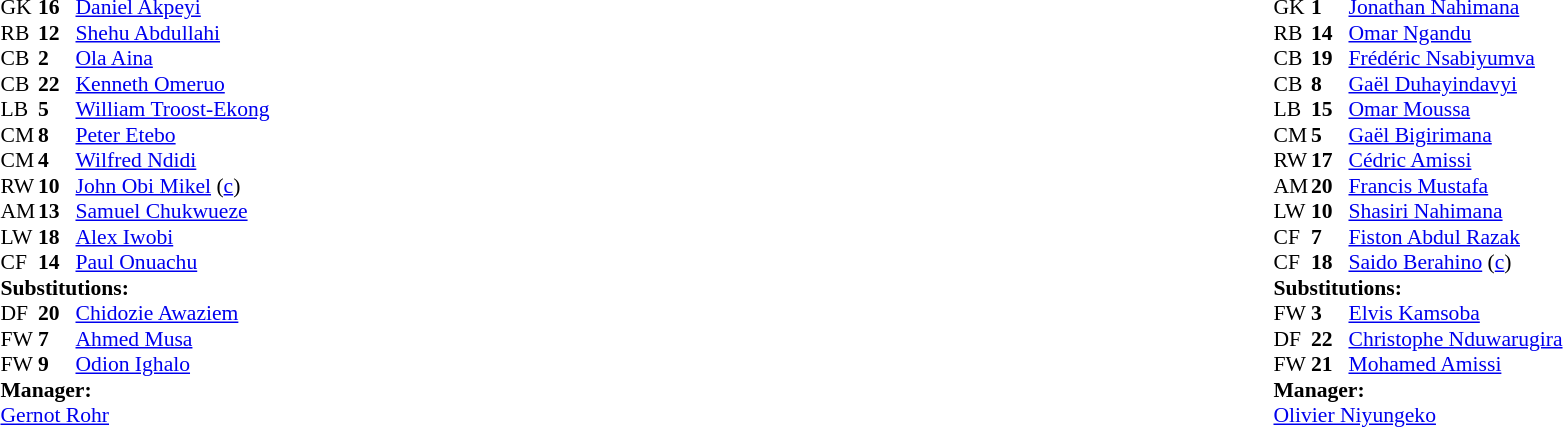<table width="100%">
<tr>
<td valign="top" width="40%"><br><table style="font-size:90%" cellspacing="0" cellpadding="0">
<tr>
<th width=25></th>
<th width=25></th>
</tr>
<tr>
<td>GK</td>
<td><strong>16</strong></td>
<td><a href='#'>Daniel Akpeyi</a></td>
</tr>
<tr>
<td>RB</td>
<td><strong>12</strong></td>
<td><a href='#'>Shehu Abdullahi</a></td>
<td></td>
<td></td>
</tr>
<tr>
<td>CB</td>
<td><strong>2</strong></td>
<td><a href='#'>Ola Aina</a></td>
</tr>
<tr>
<td>CB</td>
<td><strong>22</strong></td>
<td><a href='#'>Kenneth Omeruo</a></td>
</tr>
<tr>
<td>LB</td>
<td><strong>5</strong></td>
<td><a href='#'>William Troost-Ekong</a></td>
</tr>
<tr>
<td>CM</td>
<td><strong>8</strong></td>
<td><a href='#'>Peter Etebo</a></td>
</tr>
<tr>
<td>CM</td>
<td><strong>4</strong></td>
<td><a href='#'>Wilfred Ndidi</a></td>
</tr>
<tr>
<td>RW</td>
<td><strong>10</strong></td>
<td><a href='#'>John Obi Mikel</a> (<a href='#'>c</a>)</td>
<td></td>
<td></td>
</tr>
<tr>
<td>AM</td>
<td><strong>13</strong></td>
<td><a href='#'>Samuel Chukwueze</a></td>
</tr>
<tr>
<td>LW</td>
<td><strong>18</strong></td>
<td><a href='#'>Alex Iwobi</a></td>
</tr>
<tr>
<td>CF</td>
<td><strong>14</strong></td>
<td><a href='#'>Paul Onuachu</a></td>
<td></td>
<td></td>
</tr>
<tr>
<td colspan=3><strong>Substitutions:</strong></td>
</tr>
<tr>
<td>DF</td>
<td><strong>20</strong></td>
<td><a href='#'>Chidozie Awaziem</a></td>
<td></td>
<td></td>
</tr>
<tr>
<td>FW</td>
<td><strong>7</strong></td>
<td><a href='#'>Ahmed Musa</a></td>
<td></td>
<td></td>
</tr>
<tr>
<td>FW</td>
<td><strong>9</strong></td>
<td><a href='#'>Odion Ighalo</a></td>
<td></td>
<td></td>
</tr>
<tr>
<td colspan=3><strong>Manager:</strong></td>
</tr>
<tr>
<td colspan=3> <a href='#'>Gernot Rohr</a></td>
</tr>
</table>
</td>
<td valign="top"></td>
<td valign="top" width="50%"><br><table style="font-size:90%; margin:auto" cellspacing="0" cellpadding="0">
<tr>
<th width=25></th>
<th width=25></th>
</tr>
<tr>
<td>GK</td>
<td><strong>1</strong></td>
<td><a href='#'>Jonathan Nahimana</a></td>
</tr>
<tr>
<td>RB</td>
<td><strong>14</strong></td>
<td><a href='#'>Omar Ngandu</a></td>
</tr>
<tr>
<td>CB</td>
<td><strong>19</strong></td>
<td><a href='#'>Frédéric Nsabiyumva</a></td>
</tr>
<tr>
<td>CB</td>
<td><strong>8</strong></td>
<td><a href='#'>Gaël Duhayindavyi</a></td>
</tr>
<tr>
<td>LB</td>
<td><strong>15</strong></td>
<td><a href='#'>Omar Moussa</a></td>
</tr>
<tr>
<td>CM</td>
<td><strong>5</strong></td>
<td><a href='#'>Gaël Bigirimana</a></td>
</tr>
<tr>
<td>RW</td>
<td><strong>17</strong></td>
<td><a href='#'>Cédric Amissi</a></td>
</tr>
<tr>
<td>AM</td>
<td><strong>20</strong></td>
<td><a href='#'>Francis Mustafa</a></td>
<td></td>
<td></td>
</tr>
<tr>
<td>LW</td>
<td><strong>10</strong></td>
<td><a href='#'>Shasiri Nahimana</a></td>
<td></td>
<td></td>
</tr>
<tr>
<td>CF</td>
<td><strong>7</strong></td>
<td><a href='#'>Fiston Abdul Razak</a></td>
</tr>
<tr>
<td>CF</td>
<td><strong>18</strong></td>
<td><a href='#'>Saido Berahino</a> (<a href='#'>c</a>)</td>
<td></td>
<td></td>
</tr>
<tr>
<td colspan=3><strong>Substitutions:</strong></td>
</tr>
<tr>
<td>FW</td>
<td><strong>3</strong></td>
<td><a href='#'>Elvis Kamsoba</a></td>
<td></td>
<td></td>
</tr>
<tr>
<td>DF</td>
<td><strong>22</strong></td>
<td><a href='#'>Christophe Nduwarugira</a></td>
<td></td>
<td></td>
</tr>
<tr>
<td>FW</td>
<td><strong>21</strong></td>
<td><a href='#'>Mohamed Amissi</a></td>
<td></td>
<td></td>
</tr>
<tr>
<td colspan=3><strong>Manager:</strong></td>
</tr>
<tr>
<td colspan=3><a href='#'>Olivier Niyungeko</a></td>
</tr>
</table>
</td>
</tr>
</table>
